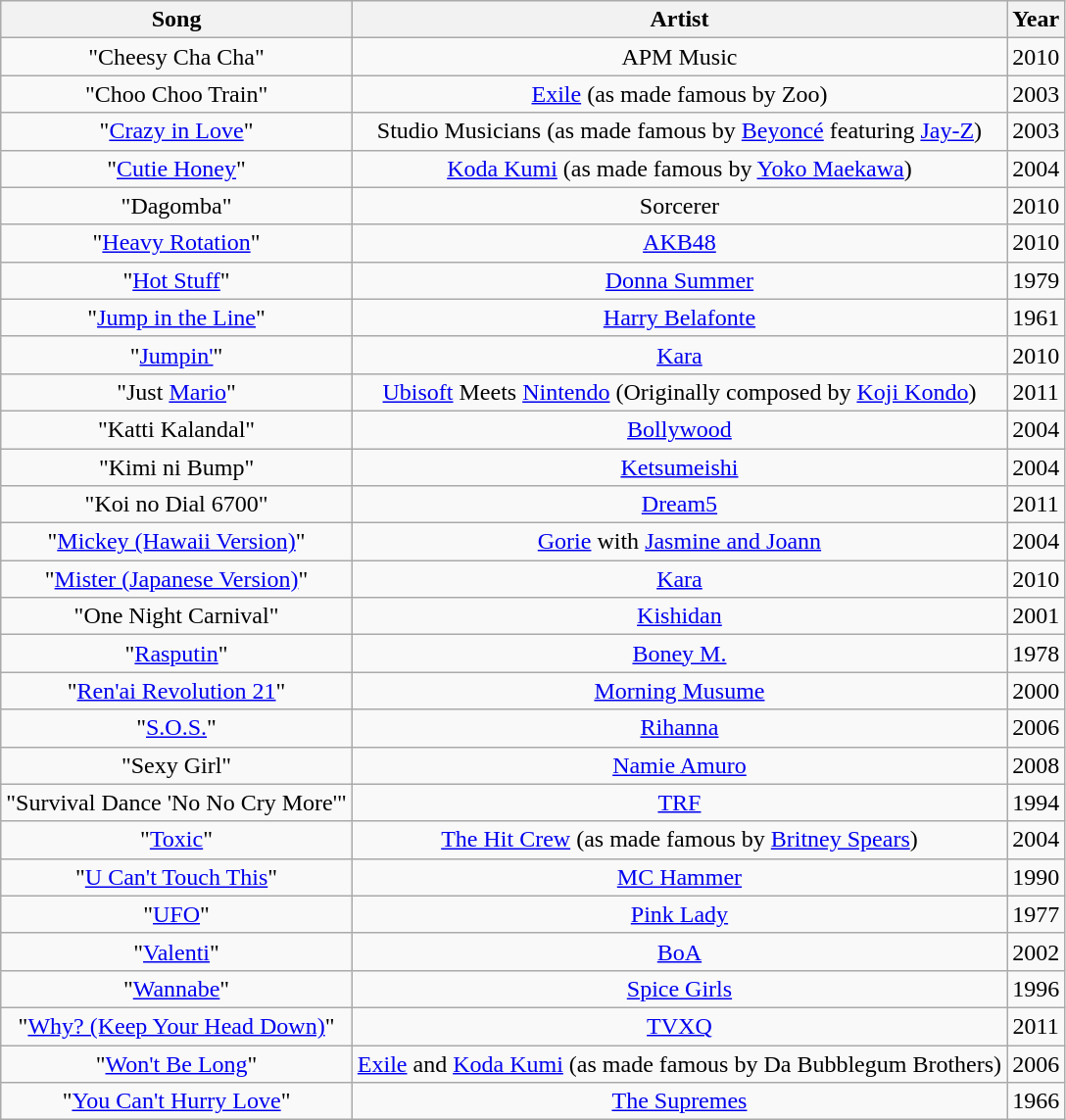<table class="wikitable sortable" style="text-align: center">
<tr>
<th scope="col">Song</th>
<th scope="col">Artist</th>
<th scope="col">Year</th>
</tr>
<tr>
<td>"Cheesy Cha Cha"</td>
<td>APM Music</td>
<td>2010</td>
</tr>
<tr>
<td>"Choo Choo Train"</td>
<td><a href='#'>Exile</a> (as made famous by Zoo)</td>
<td>2003</td>
</tr>
<tr>
<td>"<a href='#'>Crazy in Love</a>"</td>
<td>Studio Musicians (as made famous by <a href='#'>Beyoncé</a> featuring <a href='#'>Jay-Z</a>)</td>
<td>2003</td>
</tr>
<tr>
<td>"<a href='#'>Cutie Honey</a>"</td>
<td><a href='#'>Koda Kumi</a> (as made famous by <a href='#'>Yoko Maekawa</a>)</td>
<td>2004</td>
</tr>
<tr>
<td>"Dagomba"</td>
<td>Sorcerer</td>
<td>2010</td>
</tr>
<tr>
<td>"<a href='#'>Heavy Rotation</a>"</td>
<td><a href='#'>AKB48</a></td>
<td>2010</td>
</tr>
<tr>
<td>"<a href='#'>Hot Stuff</a>"</td>
<td><a href='#'>Donna Summer</a></td>
<td>1979</td>
</tr>
<tr>
<td>"<a href='#'>Jump in the Line</a>"</td>
<td><a href='#'>Harry Belafonte</a></td>
<td>1961</td>
</tr>
<tr>
<td>"<a href='#'>Jumpin'</a>"</td>
<td><a href='#'>Kara</a></td>
<td>2010</td>
</tr>
<tr>
<td>"Just <a href='#'>Mario</a>"</td>
<td><a href='#'>Ubisoft</a> Meets <a href='#'>Nintendo</a> (Originally composed by <a href='#'>Koji Kondo</a>)</td>
<td>2011</td>
</tr>
<tr>
<td>"Katti Kalandal"</td>
<td><a href='#'>Bollywood</a></td>
<td>2004</td>
</tr>
<tr>
<td>"Kimi ni Bump"</td>
<td><a href='#'>Ketsumeishi</a></td>
<td>2004</td>
</tr>
<tr>
<td>"Koi no Dial 6700"</td>
<td><a href='#'>Dream5</a></td>
<td>2011</td>
</tr>
<tr>
<td>"<a href='#'>Mickey (Hawaii Version)</a>"</td>
<td><a href='#'>Gorie</a> with <a href='#'>Jasmine and Joann</a></td>
<td>2004</td>
</tr>
<tr>
<td>"<a href='#'>Mister (Japanese Version)</a>"</td>
<td><a href='#'>Kara</a></td>
<td>2010</td>
</tr>
<tr>
<td>"One Night Carnival"</td>
<td><a href='#'>Kishidan</a></td>
<td>2001</td>
</tr>
<tr>
<td>"<a href='#'>Rasputin</a>"</td>
<td><a href='#'>Boney M.</a></td>
<td>1978</td>
</tr>
<tr>
<td>"<a href='#'>Ren'ai Revolution 21</a>"</td>
<td><a href='#'>Morning Musume</a></td>
<td>2000</td>
</tr>
<tr>
<td>"<a href='#'>S.O.S.</a>"</td>
<td><a href='#'>Rihanna</a></td>
<td>2006</td>
</tr>
<tr>
<td>"Sexy Girl"</td>
<td><a href='#'>Namie Amuro</a></td>
<td>2008</td>
</tr>
<tr>
<td>"Survival Dance 'No No Cry More'"</td>
<td><a href='#'>TRF</a></td>
<td>1994</td>
</tr>
<tr>
<td>"<a href='#'>Toxic</a>"</td>
<td><a href='#'>The Hit Crew</a> (as made famous by <a href='#'>Britney Spears</a>)</td>
<td>2004</td>
</tr>
<tr>
<td>"<a href='#'>U Can't Touch This</a>"</td>
<td><a href='#'>MC Hammer</a></td>
<td>1990</td>
</tr>
<tr>
<td>"<a href='#'>UFO</a>"</td>
<td><a href='#'>Pink Lady</a></td>
<td>1977</td>
</tr>
<tr>
<td>"<a href='#'>Valenti</a>"</td>
<td><a href='#'>BoA</a></td>
<td>2002</td>
</tr>
<tr>
<td>"<a href='#'>Wannabe</a>"</td>
<td><a href='#'>Spice Girls</a></td>
<td>1996</td>
</tr>
<tr>
<td>"<a href='#'>Why? (Keep Your Head Down)</a>"</td>
<td><a href='#'>TVXQ</a></td>
<td>2011</td>
</tr>
<tr>
<td>"<a href='#'>Won't Be Long</a>"</td>
<td><a href='#'>Exile</a> and <a href='#'>Koda Kumi</a> (as made famous by Da Bubblegum Brothers)</td>
<td>2006</td>
</tr>
<tr>
<td>"<a href='#'>You Can't Hurry Love</a>"</td>
<td><a href='#'>The Supremes</a></td>
<td>1966</td>
</tr>
</table>
